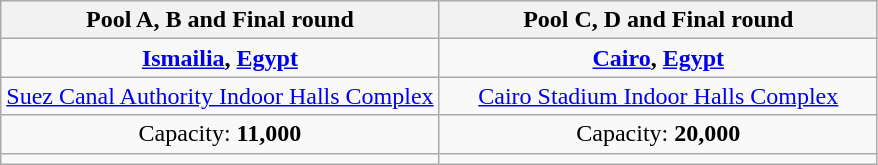<table class=wikitable style=text-align:center>
<tr>
<th width=50%>Pool A, B and Final round</th>
<th width=50%>Pool C, D and Final round</th>
</tr>
<tr>
<td> <strong><a href='#'>Ismailia</a>, <a href='#'>Egypt</a></strong></td>
<td> <strong><a href='#'>Cairo</a>, <a href='#'>Egypt</a></strong></td>
</tr>
<tr>
<td><a href='#'>Suez Canal Authority Indoor Halls Complex</a></td>
<td><a href='#'>Cairo Stadium Indoor Halls Complex</a></td>
</tr>
<tr>
<td>Capacity: <strong>11,000</strong></td>
<td>Capacity: <strong>20,000</strong></td>
</tr>
<tr>
<td></td>
<td></td>
</tr>
</table>
